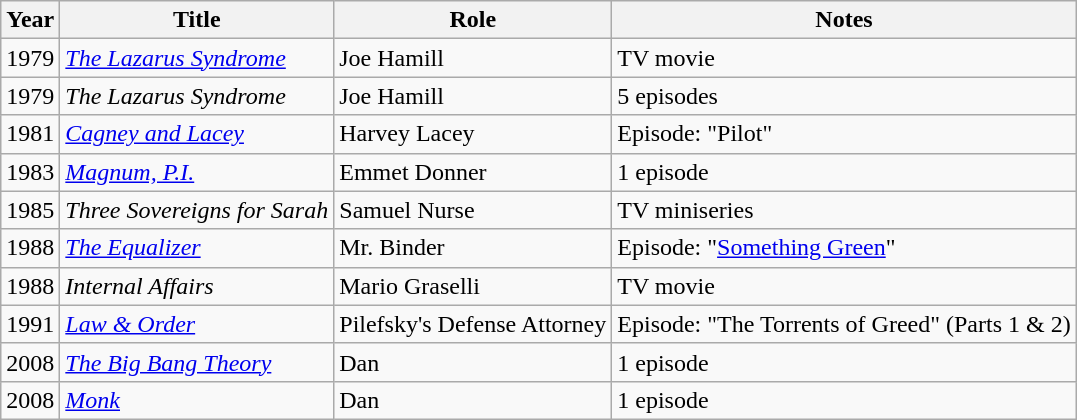<table class="wikitable sortable">
<tr>
<th>Year</th>
<th>Title</th>
<th>Role</th>
<th>Notes</th>
</tr>
<tr>
<td>1979</td>
<td><em><a href='#'>The Lazarus Syndrome</a></em></td>
<td>Joe Hamill</td>
<td>TV movie</td>
</tr>
<tr>
<td>1979</td>
<td><em>The Lazarus Syndrome</em></td>
<td>Joe Hamill</td>
<td>5 episodes</td>
</tr>
<tr>
<td>1981</td>
<td><em><a href='#'>Cagney and Lacey</a></em></td>
<td>Harvey Lacey</td>
<td>Episode: "Pilot"</td>
</tr>
<tr>
<td>1983</td>
<td><em><a href='#'>Magnum, P.I.</a></em></td>
<td>Emmet Donner</td>
<td>1 episode</td>
</tr>
<tr>
<td>1985</td>
<td><em>Three Sovereigns for Sarah</em></td>
<td>Samuel Nurse</td>
<td>TV miniseries</td>
</tr>
<tr>
<td>1988</td>
<td><em><a href='#'>The Equalizer</a></em></td>
<td>Mr. Binder</td>
<td>Episode: "<a href='#'>Something Green</a>"</td>
</tr>
<tr>
<td>1988</td>
<td><em>Internal Affairs</em></td>
<td>Mario Graselli</td>
<td>TV movie</td>
</tr>
<tr>
<td>1991</td>
<td><em><a href='#'>Law & Order</a></em></td>
<td>Pilefsky's Defense Attorney</td>
<td>Episode: "The Torrents of Greed" (Parts 1 & 2)</td>
</tr>
<tr>
<td>2008</td>
<td><em><a href='#'>The Big Bang Theory</a></em></td>
<td>Dan</td>
<td>1 episode</td>
</tr>
<tr>
<td>2008</td>
<td><em><a href='#'>Monk</a></em></td>
<td>Dan</td>
<td>1 episode</td>
</tr>
</table>
